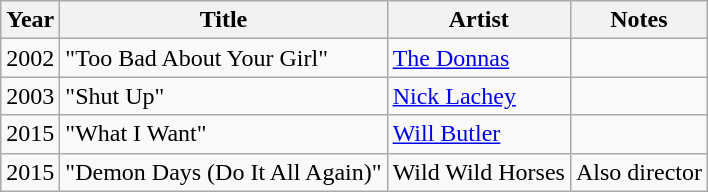<table class="wikitable">
<tr>
<th>Year</th>
<th>Title</th>
<th>Artist</th>
<th>Notes</th>
</tr>
<tr>
<td>2002</td>
<td>"Too Bad About Your Girl"</td>
<td><a href='#'>The Donnas</a></td>
<td></td>
</tr>
<tr>
<td>2003</td>
<td>"Shut Up"</td>
<td><a href='#'>Nick Lachey</a></td>
<td></td>
</tr>
<tr>
<td>2015</td>
<td>"What I Want"</td>
<td><a href='#'>Will Butler</a></td>
<td></td>
</tr>
<tr>
<td>2015</td>
<td>"Demon Days (Do It All Again)"</td>
<td>Wild Wild Horses</td>
<td>Also director</td>
</tr>
</table>
